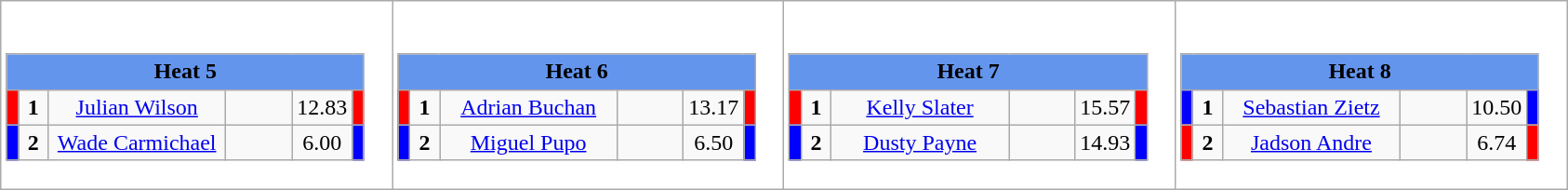<table class="wikitable" style="background:#fff;">
<tr>
<td><div><br><table class="wikitable">
<tr>
<td colspan="6"  style="text-align:center; background:#6495ed;"><strong>Heat 5</strong></td>
</tr>
<tr>
<td style="width:01px; background: #f00;"></td>
<td style="width:14px; text-align:center;"><strong>1</strong></td>
<td style="width:120px; text-align:center;"><a href='#'>Julian Wilson</a></td>
<td style="width:40px; text-align:center;"></td>
<td style="width:20px; text-align:center;">12.83</td>
<td style="width:01px; background: #f00;"></td>
</tr>
<tr>
<td style="width:01px; background: #00f;"></td>
<td style="width:14px; text-align:center;"><strong>2</strong></td>
<td style="width:120px; text-align:center;"><a href='#'>Wade Carmichael</a></td>
<td style="width:40px; text-align:center;"></td>
<td style="width:20px; text-align:center;">6.00</td>
<td style="width:01px; background: #00f;"></td>
</tr>
</table>
</div></td>
<td><div><br><table class="wikitable">
<tr>
<td colspan="6"  style="text-align:center; background:#6495ed;"><strong>Heat 6</strong></td>
</tr>
<tr>
<td style="width:01px; background: #f00;"></td>
<td style="width:14px; text-align:center;"><strong>1</strong></td>
<td style="width:120px; text-align:center;"><a href='#'>Adrian Buchan</a></td>
<td style="width:40px; text-align:center;"></td>
<td style="width:20px; text-align:center;">13.17</td>
<td style="width:01px; background: #f00;"></td>
</tr>
<tr>
<td style="width:01px; background: #00f;"></td>
<td style="width:14px; text-align:center;"><strong>2</strong></td>
<td style="width:120px; text-align:center;"><a href='#'>Miguel Pupo</a></td>
<td style="width:40px; text-align:center;"></td>
<td style="width:20px; text-align:center;">6.50</td>
<td style="width:01px; background: #00f;"></td>
</tr>
</table>
</div></td>
<td><div><br><table class="wikitable">
<tr>
<td colspan="6"  style="text-align:center; background:#6495ed;"><strong>Heat 7</strong></td>
</tr>
<tr>
<td style="width:01px; background: #f00;"></td>
<td style="width:14px; text-align:center;"><strong>1</strong></td>
<td style="width:120px; text-align:center;"><a href='#'>Kelly Slater</a></td>
<td style="width:40px; text-align:center;"></td>
<td style="width:20px; text-align:center;">15.57</td>
<td style="width:01px; background: #f00;"></td>
</tr>
<tr>
<td style="width:01px; background: #00f;"></td>
<td style="width:14px; text-align:center;"><strong>2</strong></td>
<td style="width:120px; text-align:center;"><a href='#'>Dusty Payne</a></td>
<td style="width:40px; text-align:center;"></td>
<td style="width:20px; text-align:center;">14.93</td>
<td style="width:01px; background: #00f;"></td>
</tr>
</table>
</div></td>
<td><div><br><table class="wikitable">
<tr>
<td colspan="6"  style="text-align:center; background:#6495ed;"><strong>Heat 8</strong></td>
</tr>
<tr>
<td style="width:01px; background: #00f;"></td>
<td style="width:14px; text-align:center;"><strong>1</strong></td>
<td style="width:120px; text-align:center;"><a href='#'>Sebastian Zietz</a></td>
<td style="width:40px; text-align:center;"></td>
<td style="width:20px; text-align:center;">10.50</td>
<td style="width:01px; background: #00f;"></td>
</tr>
<tr>
<td style="width:01px; background: #f00;"></td>
<td style="width:14px; text-align:center;"><strong>2</strong></td>
<td style="width:120px; text-align:center;"><a href='#'>Jadson Andre</a></td>
<td style="width:40px; text-align:center;"></td>
<td style="width:20px; text-align:center;">6.74</td>
<td style="width:01px; background: #f00;"></td>
</tr>
</table>
</div></td>
</tr>
</table>
